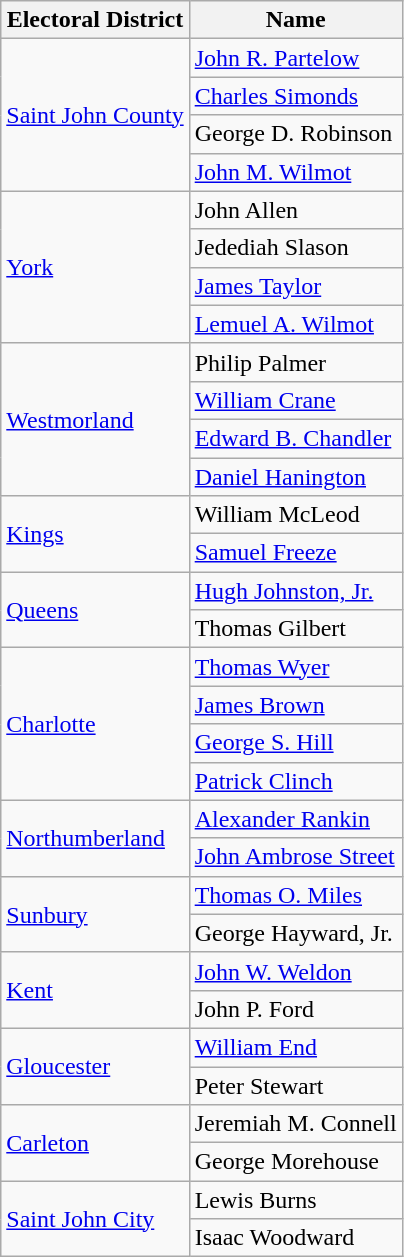<table class="wikitable">
<tr>
<th>Electoral District</th>
<th>Name</th>
</tr>
<tr>
<td rowspan="4"><a href='#'>Saint John County</a></td>
<td><a href='#'>John R. Partelow</a></td>
</tr>
<tr>
<td><a href='#'>Charles Simonds</a></td>
</tr>
<tr>
<td>George D. Robinson</td>
</tr>
<tr>
<td><a href='#'>John M. Wilmot</a></td>
</tr>
<tr>
<td rowspan="4"><a href='#'>York</a></td>
<td>John Allen</td>
</tr>
<tr>
<td>Jedediah Slason</td>
</tr>
<tr>
<td><a href='#'>James Taylor</a></td>
</tr>
<tr>
<td><a href='#'>Lemuel A. Wilmot</a></td>
</tr>
<tr>
<td rowspan="4"><a href='#'>Westmorland</a></td>
<td>Philip Palmer</td>
</tr>
<tr>
<td><a href='#'>William Crane</a></td>
</tr>
<tr>
<td><a href='#'>Edward B. Chandler</a></td>
</tr>
<tr>
<td><a href='#'>Daniel Hanington</a></td>
</tr>
<tr>
<td rowspan="2"><a href='#'>Kings</a></td>
<td>William McLeod</td>
</tr>
<tr>
<td><a href='#'>Samuel Freeze</a></td>
</tr>
<tr>
<td rowspan="2"><a href='#'>Queens</a></td>
<td><a href='#'>Hugh Johnston, Jr.</a></td>
</tr>
<tr>
<td>Thomas Gilbert</td>
</tr>
<tr>
<td rowspan="4"><a href='#'>Charlotte</a></td>
<td><a href='#'>Thomas Wyer</a></td>
</tr>
<tr>
<td><a href='#'>James Brown</a></td>
</tr>
<tr>
<td><a href='#'>George S. Hill</a></td>
</tr>
<tr>
<td><a href='#'>Patrick Clinch</a></td>
</tr>
<tr>
<td rowspan="2"><a href='#'>Northumberland</a></td>
<td><a href='#'>Alexander Rankin</a></td>
</tr>
<tr>
<td><a href='#'>John Ambrose Street</a></td>
</tr>
<tr>
<td rowspan="2"><a href='#'>Sunbury</a></td>
<td><a href='#'>Thomas O. Miles</a></td>
</tr>
<tr>
<td>George Hayward, Jr.</td>
</tr>
<tr>
<td rowspan="2"><a href='#'>Kent</a></td>
<td><a href='#'>John W. Weldon</a></td>
</tr>
<tr>
<td>John P. Ford</td>
</tr>
<tr>
<td rowspan="2"><a href='#'>Gloucester</a></td>
<td><a href='#'>William End</a></td>
</tr>
<tr>
<td>Peter Stewart</td>
</tr>
<tr>
<td rowspan="2"><a href='#'>Carleton</a></td>
<td>Jeremiah M. Connell</td>
</tr>
<tr>
<td>George Morehouse</td>
</tr>
<tr>
<td rowspan="2"><a href='#'>Saint John City</a></td>
<td>Lewis Burns</td>
</tr>
<tr>
<td>Isaac Woodward</td>
</tr>
</table>
